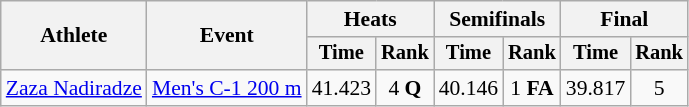<table class=wikitable style="font-size:90%">
<tr>
<th rowspan="2">Athlete</th>
<th rowspan="2">Event</th>
<th colspan=2>Heats</th>
<th colspan=2>Semifinals</th>
<th colspan=2>Final</th>
</tr>
<tr style="font-size:95%">
<th>Time</th>
<th>Rank</th>
<th>Time</th>
<th>Rank</th>
<th>Time</th>
<th>Rank</th>
</tr>
<tr align=center>
<td align=left><a href='#'>Zaza Nadiradze</a></td>
<td align=left><a href='#'>Men's C-1 200 m</a></td>
<td>41.423</td>
<td>4 <strong>Q</strong></td>
<td>40.146</td>
<td>1 <strong>FA</strong></td>
<td>39.817</td>
<td>5</td>
</tr>
</table>
